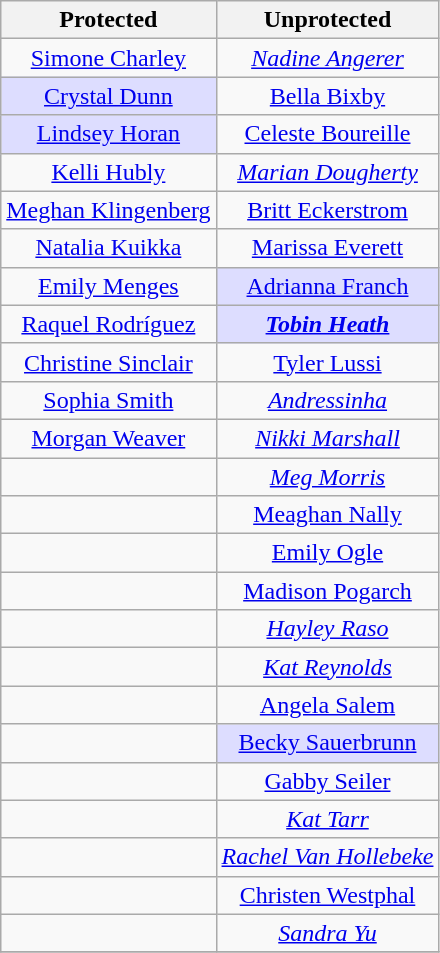<table class="wikitable" style="text-align:center;">
<tr>
<th>Protected</th>
<th>Unprotected</th>
</tr>
<tr>
<td><a href='#'>Simone Charley</a></td>
<td><em><a href='#'>Nadine Angerer</a></em></td>
</tr>
<tr>
<td style="background:#ddf;"><a href='#'>Crystal Dunn</a></td>
<td><a href='#'>Bella Bixby</a></td>
</tr>
<tr>
<td style="background:#ddf;"><a href='#'>Lindsey Horan</a></td>
<td><a href='#'>Celeste Boureille</a></td>
</tr>
<tr>
<td><a href='#'>Kelli Hubly</a></td>
<td><em><a href='#'>Marian Dougherty</a></em></td>
</tr>
<tr>
<td><a href='#'>Meghan Klingenberg</a></td>
<td><a href='#'>Britt Eckerstrom</a></td>
</tr>
<tr>
<td><a href='#'>Natalia Kuikka</a></td>
<td><a href='#'>Marissa Everett</a></td>
</tr>
<tr>
<td><a href='#'>Emily Menges</a></td>
<td style="background:#ddf;"><a href='#'>Adrianna Franch</a></td>
</tr>
<tr>
<td><a href='#'>Raquel Rodríguez</a></td>
<td style="background:#ddf;"><strong><em><a href='#'>Tobin Heath</a></em></strong></td>
</tr>
<tr>
<td><a href='#'>Christine Sinclair</a></td>
<td><a href='#'>Tyler Lussi</a></td>
</tr>
<tr>
<td><a href='#'>Sophia Smith</a></td>
<td><em><a href='#'>Andressinha</a></em></td>
</tr>
<tr>
<td><a href='#'>Morgan Weaver</a></td>
<td><em><a href='#'>Nikki Marshall</a></em></td>
</tr>
<tr>
<td></td>
<td><em><a href='#'>Meg Morris</a></em></td>
</tr>
<tr>
<td></td>
<td><a href='#'>Meaghan Nally</a></td>
</tr>
<tr>
<td></td>
<td><a href='#'>Emily Ogle</a></td>
</tr>
<tr>
<td></td>
<td><a href='#'>Madison Pogarch</a></td>
</tr>
<tr>
<td></td>
<td><em><a href='#'>Hayley Raso</a></em></td>
</tr>
<tr>
<td></td>
<td><em><a href='#'>Kat Reynolds</a></em></td>
</tr>
<tr>
<td></td>
<td><a href='#'>Angela Salem</a></td>
</tr>
<tr>
<td></td>
<td style="background:#ddf;"><a href='#'>Becky Sauerbrunn</a></td>
</tr>
<tr>
<td></td>
<td><a href='#'>Gabby Seiler</a></td>
</tr>
<tr>
<td></td>
<td><em><a href='#'>Kat Tarr</a></em></td>
</tr>
<tr>
<td></td>
<td><em><a href='#'>Rachel Van Hollebeke</a></em></td>
</tr>
<tr>
<td></td>
<td><a href='#'>Christen Westphal</a></td>
</tr>
<tr>
<td></td>
<td><em><a href='#'>Sandra Yu</a></em></td>
</tr>
<tr>
</tr>
</table>
